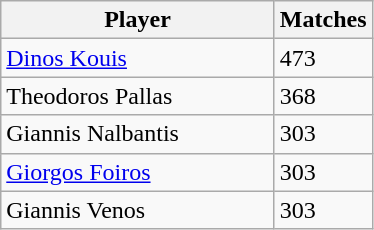<table class="wikitable">
<tr>
<th width=175>Player</th>
<th width=45>Matches</th>
</tr>
<tr>
<td> <a href='#'>Dinos Kouis</a></td>
<td>473</td>
</tr>
<tr>
<td> Theodoros Pallas</td>
<td>368</td>
</tr>
<tr>
<td> Giannis Nalbantis</td>
<td>303</td>
</tr>
<tr>
<td> <a href='#'>Giorgos Foiros</a></td>
<td>303</td>
</tr>
<tr>
<td> Giannis Venos</td>
<td>303</td>
</tr>
</table>
